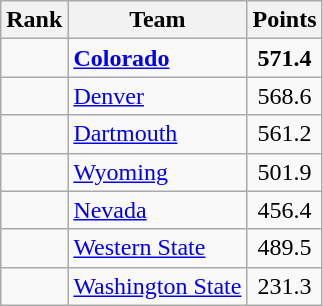<table class="wikitable sortable" style="text-align:center">
<tr>
<th>Rank</th>
<th>Team</th>
<th>Points</th>
</tr>
<tr>
<td></td>
<td align=left><strong><a href='#'>Colorado</a></strong></td>
<td><strong>571.4</strong></td>
</tr>
<tr>
<td></td>
<td align=left><a href='#'>Denver</a></td>
<td>568.6</td>
</tr>
<tr>
<td></td>
<td align=left><a href='#'>Dartmouth</a></td>
<td>561.2</td>
</tr>
<tr>
<td></td>
<td align=left><a href='#'>Wyoming</a></td>
<td>501.9</td>
</tr>
<tr>
<td></td>
<td align=left><a href='#'>Nevada</a></td>
<td>456.4</td>
</tr>
<tr>
<td></td>
<td align=left><a href='#'>Western State</a></td>
<td>489.5</td>
</tr>
<tr>
<td></td>
<td align=left><a href='#'>Washington State</a></td>
<td>231.3</td>
</tr>
</table>
